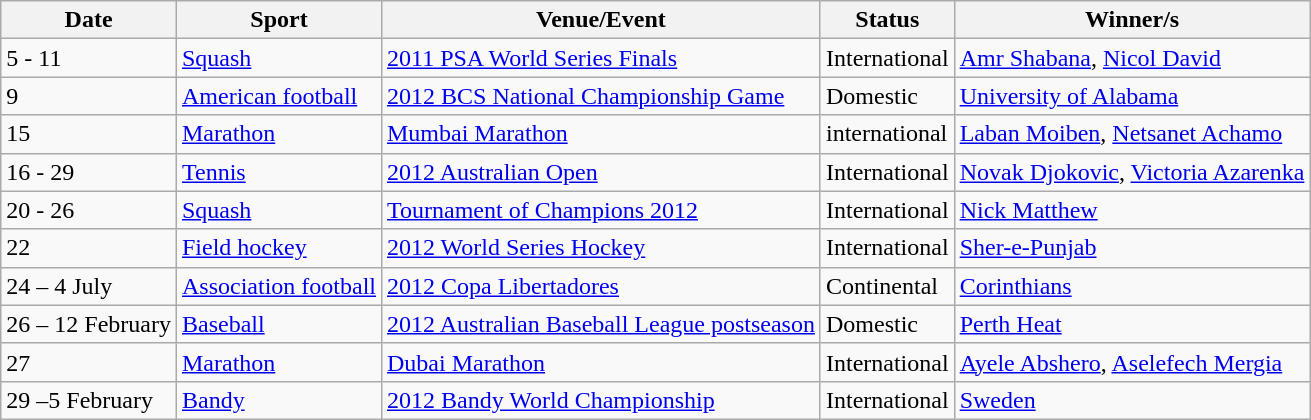<table class="wikitable sortable">
<tr>
<th>Date</th>
<th>Sport</th>
<th>Venue/Event</th>
<th>Status</th>
<th>Winner/s</th>
</tr>
<tr>
<td>5 - 11</td>
<td><a href='#'>Squash</a></td>
<td> <a href='#'>2011 PSA World Series Finals</a></td>
<td>International</td>
<td> <a href='#'>Amr Shabana</a>,  <a href='#'>Nicol David</a></td>
</tr>
<tr>
<td>9</td>
<td><a href='#'>American football</a></td>
<td> <a href='#'>2012 BCS National Championship Game</a></td>
<td>Domestic</td>
<td> <a href='#'>University of Alabama</a></td>
</tr>
<tr>
<td>15</td>
<td><a href='#'>Marathon</a></td>
<td> <a href='#'>Mumbai Marathon</a></td>
<td>international</td>
<td> <a href='#'>Laban Moiben</a>,  <a href='#'>Netsanet Achamo</a></td>
</tr>
<tr>
<td>16 - 29</td>
<td><a href='#'>Tennis</a></td>
<td> <a href='#'>2012 Australian Open</a></td>
<td>International</td>
<td> <a href='#'>Novak Djokovic</a>,  <a href='#'>Victoria Azarenka</a></td>
</tr>
<tr>
<td>20 - 26</td>
<td><a href='#'>Squash</a></td>
<td> <a href='#'>Tournament of Champions 2012</a></td>
<td>International</td>
<td> <a href='#'>Nick Matthew</a></td>
</tr>
<tr>
<td>22</td>
<td><a href='#'>Field hockey</a></td>
<td> <a href='#'>2012 World Series Hockey</a></td>
<td>International</td>
<td><a href='#'>Sher-e-Punjab</a></td>
</tr>
<tr>
<td>24 – 4 July</td>
<td><a href='#'>Association football</a></td>
<td><a href='#'>2012 Copa Libertadores</a></td>
<td>Continental</td>
<td> <a href='#'>Corinthians</a></td>
</tr>
<tr>
<td>26 – 12 February</td>
<td><a href='#'>Baseball</a></td>
<td> <a href='#'>2012 Australian Baseball League postseason</a></td>
<td>Domestic</td>
<td> <a href='#'>Perth Heat</a></td>
</tr>
<tr>
<td>27</td>
<td><a href='#'>Marathon</a></td>
<td> <a href='#'>Dubai Marathon</a></td>
<td>International</td>
<td> <a href='#'>Ayele Abshero</a>, <a href='#'>Aselefech Mergia</a></td>
</tr>
<tr>
<td>29 –5 February</td>
<td><a href='#'>Bandy</a></td>
<td> <a href='#'>2012 Bandy World Championship</a></td>
<td>International</td>
<td> <a href='#'>Sweden</a></td>
</tr>
</table>
